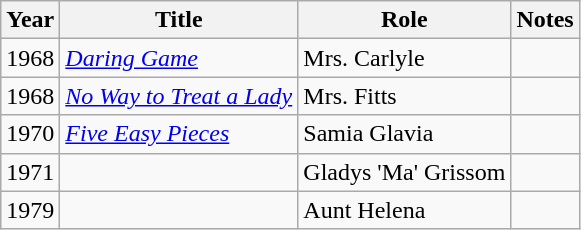<table class="wikitable sortable">
<tr>
<th>Year</th>
<th>Title</th>
<th>Role</th>
<th class="unsortable">Notes</th>
</tr>
<tr>
<td>1968</td>
<td><em><a href='#'>Daring Game</a></em></td>
<td>Mrs. Carlyle</td>
<td></td>
</tr>
<tr>
<td>1968</td>
<td><em><a href='#'>No Way to Treat a Lady</a></em></td>
<td>Mrs. Fitts</td>
<td></td>
</tr>
<tr>
<td>1970</td>
<td><em><a href='#'>Five Easy Pieces</a></em></td>
<td>Samia Glavia</td>
<td></td>
</tr>
<tr>
<td>1971</td>
<td><em></em></td>
<td>Gladys 'Ma' Grissom</td>
<td></td>
</tr>
<tr>
<td>1979</td>
<td><em></em></td>
<td>Aunt Helena</td>
<td></td>
</tr>
</table>
